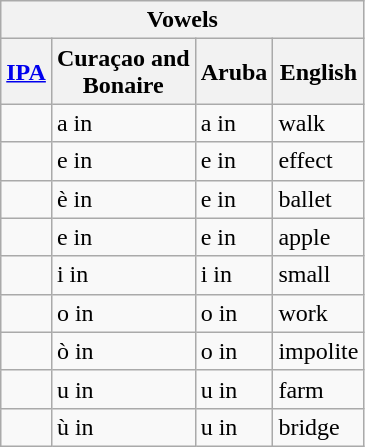<table class="wikitable">
<tr>
<th colspan="4">Vowels</th>
</tr>
<tr>
<th><a href='#'>IPA</a></th>
<th>Curaçao and<br>Bonaire</th>
<th>Aruba</th>
<th>English</th>
</tr>
<tr>
<td></td>
<td>a in <strong></strong></td>
<td>a in <strong></strong></td>
<td>walk</td>
</tr>
<tr>
<td></td>
<td>e in <strong></strong></td>
<td>e in <strong></strong></td>
<td>effect</td>
</tr>
<tr>
<td></td>
<td>è in <strong></strong></td>
<td>e in <strong></strong></td>
<td>ballet</td>
</tr>
<tr>
<td></td>
<td>e in <strong></strong></td>
<td>e in <strong></strong></td>
<td>apple</td>
</tr>
<tr>
<td></td>
<td>i in <strong></strong></td>
<td>i in <strong></strong></td>
<td>small</td>
</tr>
<tr>
<td></td>
<td>o in <strong></strong></td>
<td>o in <strong></strong></td>
<td>work</td>
</tr>
<tr>
<td></td>
<td>ò in <strong></strong></td>
<td>o in <strong></strong></td>
<td>impolite</td>
</tr>
<tr>
<td></td>
<td>u in <strong></strong></td>
<td>u in <strong></strong></td>
<td>farm</td>
</tr>
<tr>
<td></td>
<td>ù in <strong></strong></td>
<td>u in <strong></strong></td>
<td>bridge</td>
</tr>
</table>
